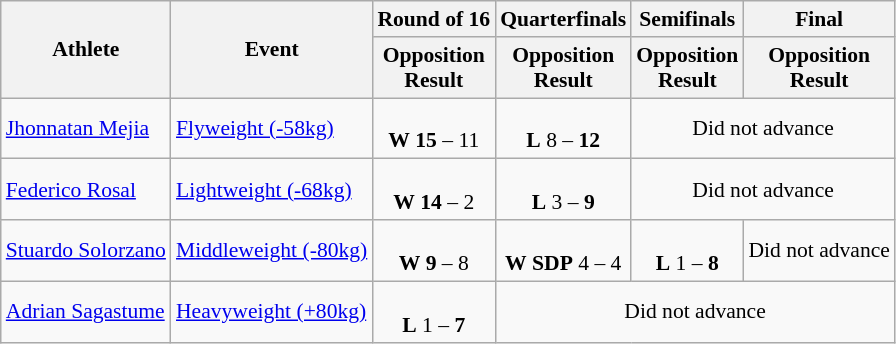<table class="wikitable" style="font-size:90%">
<tr>
<th rowspan=2>Athlete</th>
<th rowspan=2>Event</th>
<th>Round of 16</th>
<th>Quarterfinals</th>
<th>Semifinals</th>
<th>Final</th>
</tr>
<tr>
<th>Opposition<br>Result</th>
<th>Opposition<br>Result</th>
<th>Opposition<br>Result</th>
<th>Opposition<br>Result</th>
</tr>
<tr>
<td><a href='#'>Jhonnatan Mejia</a></td>
<td><a href='#'>Flyweight (-58kg)</a></td>
<td align=center><br><strong>W</strong> <strong>15</strong> – 11</td>
<td align=center><br><strong>L</strong> 8 – <strong>12</strong></td>
<td align=center colspan="7">Did not advance</td>
</tr>
<tr>
<td><a href='#'>Federico Rosal</a></td>
<td><a href='#'>Lightweight (-68kg)</a></td>
<td align=center><br><strong>W</strong> <strong>14</strong> – 2</td>
<td align=center><br><strong>L</strong> 3 – <strong>9</strong></td>
<td align=center colspan="7">Did not advance</td>
</tr>
<tr>
<td><a href='#'>Stuardo Solorzano</a></td>
<td><a href='#'>Middleweight (-80kg)</a></td>
<td align=center><br><strong>W</strong> <strong>9</strong> – 8</td>
<td align=center><br><strong>W</strong> <strong>SDP</strong> 4 – 4</td>
<td align=center><br><strong>L</strong> 1 – <strong>8</strong><br></td>
<td align=center colspan="7">Did not advance</td>
</tr>
<tr>
<td><a href='#'>Adrian Sagastume</a></td>
<td><a href='#'>Heavyweight (+80kg)</a></td>
<td align=center><br><strong>L</strong> 1 – <strong>7</strong></td>
<td align=center colspan="7">Did not advance</td>
</tr>
</table>
